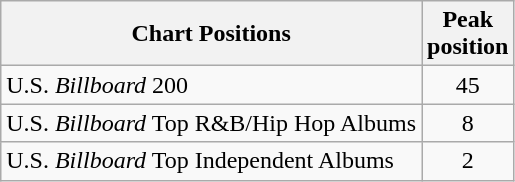<table class="wikitable">
<tr>
<th align="left">Chart Positions</th>
<th style="text-align:center;">Peak<br>position</th>
</tr>
<tr>
<td align="left">U.S. <em>Billboard</em> 200</td>
<td style="text-align:center;">45</td>
</tr>
<tr>
<td align="left">U.S. <em>Billboard</em> Top R&B/Hip Hop Albums</td>
<td style="text-align:center;">8</td>
</tr>
<tr>
<td align="left">U.S. <em>Billboard</em> Top Independent Albums</td>
<td style="text-align:center;">2</td>
</tr>
</table>
